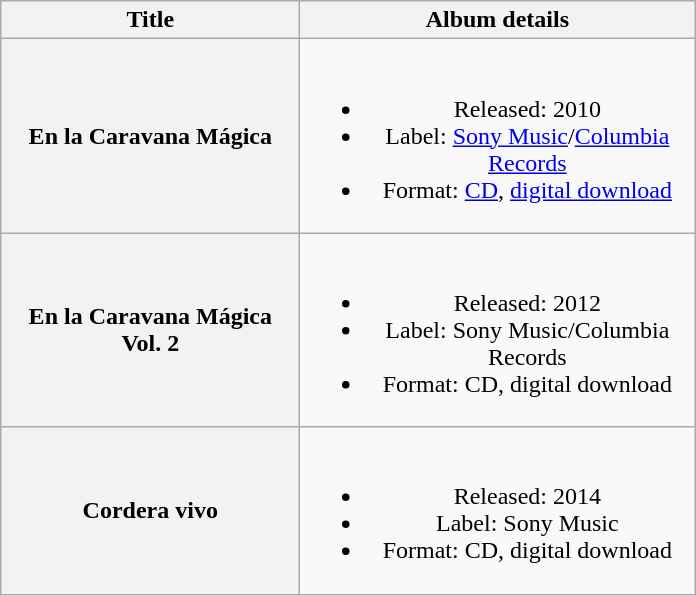<table class="wikitable plainrowheaders" style="text-align:center;">
<tr>
<th rowspan="1" scope="col" style="width:12em;">Title</th>
<th rowspan="1" scope="col" style="width:16em;">Album details</th>
</tr>
<tr>
<th scope="row"><strong>En la Caravana Mágica</strong></th>
<td><br><ul><li>Released: 2010</li><li>Label: <a href='#'>Sony Music</a>/<a href='#'>Columbia Records</a></li><li>Format: <a href='#'>CD</a>, <a href='#'>digital download</a></li></ul></td>
</tr>
<tr>
<th scope="row"><strong>En la Caravana Mágica Vol. 2</strong></th>
<td><br><ul><li>Released: 2012</li><li>Label: Sony Music/Columbia Records</li><li>Format: CD, digital download</li></ul></td>
</tr>
<tr>
<th scope="row"><strong>Cordera vivo</strong></th>
<td><br><ul><li>Released: 2014</li><li>Label: Sony Music</li><li>Format: CD, digital download</li></ul></td>
</tr>
</table>
